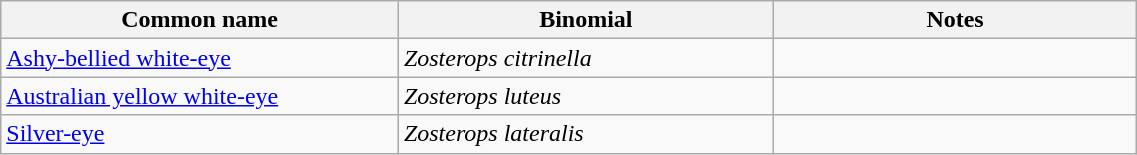<table style="width:60%;" class="wikitable">
<tr>
<th width=35%>Common name</th>
<th width=33%>Binomial</th>
<th width=32%>Notes</th>
</tr>
<tr>
<td><a href='#'>Ashy-bellied white-eye</a></td>
<td><em>Zosterops citrinella</em></td>
<td></td>
</tr>
<tr>
<td><a href='#'>Australian yellow white-eye</a></td>
<td><em>Zosterops luteus</em></td>
<td></td>
</tr>
<tr>
<td><a href='#'>Silver-eye</a></td>
<td><em>Zosterops lateralis</em></td>
<td></td>
</tr>
</table>
